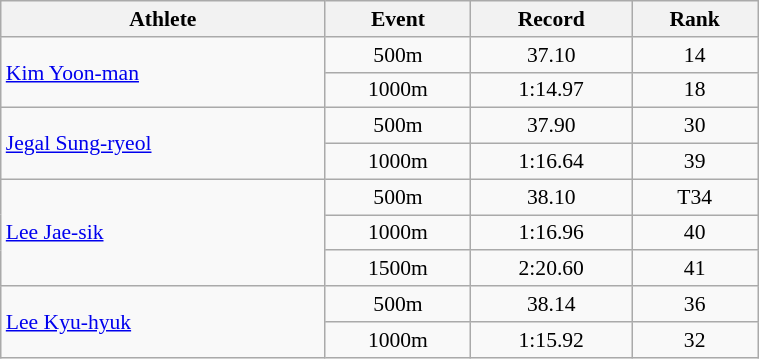<table class=wikitable style="font-size:90%; text-align:center; width:40%">
<tr>
<th>Athlete</th>
<th>Event</th>
<th>Record</th>
<th>Rank</th>
</tr>
<tr>
<td rowspan=2 align=left><a href='#'>Kim Yoon-man</a></td>
<td>500m</td>
<td>37.10</td>
<td>14</td>
</tr>
<tr>
<td>1000m</td>
<td>1:14.97</td>
<td>18</td>
</tr>
<tr>
<td rowspan=2 align=left><a href='#'>Jegal Sung-ryeol</a></td>
<td>500m</td>
<td>37.90</td>
<td>30</td>
</tr>
<tr>
<td>1000m</td>
<td>1:16.64</td>
<td>39</td>
</tr>
<tr>
<td rowspan=3 align=left><a href='#'>Lee Jae-sik</a></td>
<td>500m</td>
<td>38.10</td>
<td>T34</td>
</tr>
<tr>
<td>1000m</td>
<td>1:16.96</td>
<td>40</td>
</tr>
<tr>
<td>1500m</td>
<td>2:20.60</td>
<td>41</td>
</tr>
<tr>
<td rowspan=2 align=left><a href='#'>Lee Kyu-hyuk</a></td>
<td>500m</td>
<td>38.14</td>
<td>36</td>
</tr>
<tr>
<td>1000m</td>
<td>1:15.92</td>
<td>32</td>
</tr>
</table>
